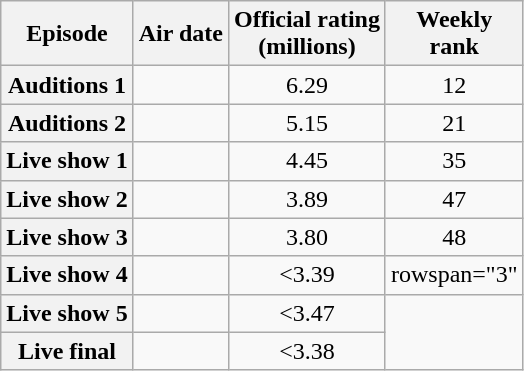<table class="wikitable sortable" style="text-align:center">
<tr>
<th scope="col">Episode</th>
<th scope="col">Air date</th>
<th scope="col">Official rating<br>(millions)</th>
<th scope="col">Weekly<br>rank</th>
</tr>
<tr>
<th scope="row">Auditions 1</th>
<td></td>
<td>6.29</td>
<td>12</td>
</tr>
<tr>
<th scope="row">Auditions 2</th>
<td></td>
<td>5.15</td>
<td>21</td>
</tr>
<tr>
<th scope="row">Live show 1</th>
<td></td>
<td>4.45</td>
<td>35</td>
</tr>
<tr>
<th scope="row">Live show 2</th>
<td></td>
<td>3.89</td>
<td>47</td>
</tr>
<tr>
<th scope="row">Live show 3</th>
<td></td>
<td>3.80</td>
<td>48</td>
</tr>
<tr>
<th scope="row">Live show 4</th>
<td></td>
<td><3.39</td>
<td>rowspan="3" </td>
</tr>
<tr>
<th scope="row">Live show 5</th>
<td></td>
<td><3.47</td>
</tr>
<tr>
<th scope="row">Live final</th>
<td></td>
<td><3.38</td>
</tr>
</table>
